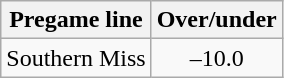<table class="wikitable" style="margin-right: auto; margin-right: auto; border: none;">
<tr align="center">
<th style=>Pregame line</th>
<th style=>Over/under</th>
</tr>
<tr align="center">
<td>Southern Miss</td>
<td>–10.0</td>
</tr>
</table>
